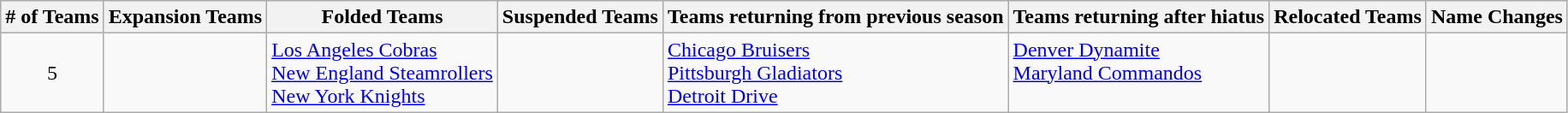<table class="wikitable">
<tr>
<th># of Teams</th>
<th>Expansion Teams</th>
<th>Folded Teams</th>
<th>Suspended Teams</th>
<th>Teams returning from previous season</th>
<th>Teams returning after hiatus</th>
<th>Relocated Teams</th>
<th>Name Changes</th>
</tr>
<tr style="vertical-align:top">
<td style="text-align:center; vertical-align:middle">5</td>
<td></td>
<td><a href='#'>Los Angeles Cobras</a><br><a href='#'>New England Steamrollers</a><br><a href='#'>New York Knights</a></td>
<td></td>
<td><a href='#'>Chicago Bruisers</a><br><a href='#'>Pittsburgh Gladiators</a><br><a href='#'>Detroit Drive</a></td>
<td><a href='#'>Denver Dynamite</a><br><a href='#'>Maryland Commandos</a></td>
<td></td>
<td></td>
</tr>
</table>
